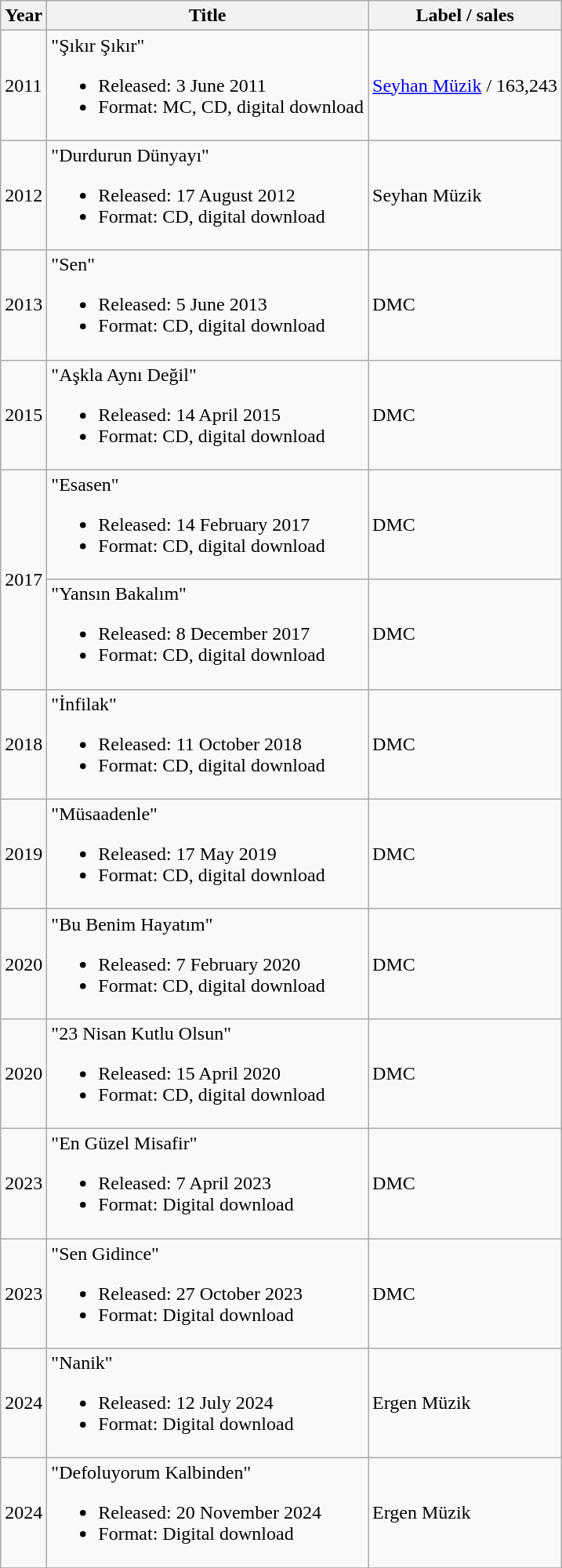<table class="wikitable">
<tr>
<th>Year</th>
<th>Title</th>
<th>Label / sales</th>
</tr>
<tr>
<td>2011</td>
<td>"Şıkır Şıkır"<br><ul><li>Released: 3 June 2011</li><li>Format: MC, CD, digital download</li></ul></td>
<td><a href='#'>Seyhan Müzik</a> / 163,243</td>
</tr>
<tr>
<td>2012</td>
<td>"Durdurun Dünyayı"<br><ul><li>Released: 17 August 2012</li><li>Format: CD, digital download</li></ul></td>
<td>Seyhan Müzik</td>
</tr>
<tr>
<td>2013</td>
<td>"Sen"<br><ul><li>Released: 5 June 2013</li><li>Format: CD, digital download</li></ul></td>
<td>DMC</td>
</tr>
<tr>
<td>2015</td>
<td>"Aşkla Aynı Değil"<br><ul><li>Released: 14 April 2015</li><li>Format: CD, digital download</li></ul></td>
<td>DMC</td>
</tr>
<tr>
<td rowspan="2">2017</td>
<td>"Esasen"<br><ul><li>Released: 14 February 2017</li><li>Format: CD, digital download</li></ul></td>
<td>DMC</td>
</tr>
<tr>
<td>"Yansın Bakalım"<br><ul><li>Released: 8 December 2017</li><li>Format: CD, digital download</li></ul></td>
<td>DMC</td>
</tr>
<tr>
<td>2018</td>
<td>"İnfilak"<br><ul><li>Released: 11 October 2018</li><li>Format: CD, digital download</li></ul></td>
<td>DMC</td>
</tr>
<tr>
<td>2019</td>
<td>"Müsaadenle"<br><ul><li>Released: 17 May 2019</li><li>Format: CD, digital download</li></ul></td>
<td>DMC</td>
</tr>
<tr>
<td>2020</td>
<td>"Bu Benim Hayatım"<br><ul><li>Released: 7 February 2020</li><li>Format: CD, digital download</li></ul></td>
<td>DMC</td>
</tr>
<tr>
<td>2020</td>
<td>"23 Nisan Kutlu Olsun"<br><ul><li>Released: 15 April 2020</li><li>Format: CD, digital download</li></ul></td>
<td>DMC</td>
</tr>
<tr>
<td>2023</td>
<td>"En Güzel Misafir"<br><ul><li>Released: 7 April 2023</li><li>Format: Digital download</li></ul></td>
<td>DMC</td>
</tr>
<tr>
<td>2023</td>
<td>"Sen Gidince"<br><ul><li>Released: 27 October 2023</li><li>Format: Digital download</li></ul></td>
<td>DMC</td>
</tr>
<tr>
<td>2024</td>
<td>"Nanik"<br><ul><li>Released: 12 July 2024</li><li>Format: Digital download</li></ul></td>
<td>Ergen Müzik</td>
</tr>
<tr>
<td>2024</td>
<td>"Defoluyorum Kalbinden"<br><ul><li>Released: 20 November 2024</li><li>Format: Digital download</li></ul></td>
<td>Ergen Müzik</td>
</tr>
<tr>
</tr>
</table>
